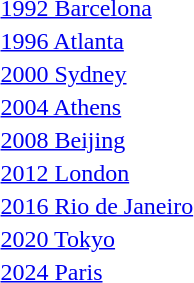<table>
<tr valign="top">
<td rowspan=2><a href='#'>1992 Barcelona</a><br></td>
<td rowspan=2></td>
<td rowspan=2></td>
<td></td>
</tr>
<tr>
<td></td>
</tr>
<tr valign="top">
<td rowspan=2><a href='#'>1996 Atlanta</a><br></td>
<td rowspan=2></td>
<td rowspan=2></td>
<td></td>
</tr>
<tr>
<td></td>
</tr>
<tr valign="top">
<td rowspan=2><a href='#'>2000 Sydney</a><br></td>
<td rowspan=2></td>
<td rowspan=2></td>
<td></td>
</tr>
<tr>
<td></td>
</tr>
<tr valign="top">
<td rowspan=2><a href='#'>2004 Athens</a><br></td>
<td rowspan=2></td>
<td rowspan=2></td>
<td></td>
</tr>
<tr>
<td></td>
</tr>
<tr valign="top">
<td rowspan=2><a href='#'>2008 Beijing</a><br></td>
<td rowspan=2></td>
<td rowspan=2></td>
<td></td>
</tr>
<tr>
<td></td>
</tr>
<tr valign="top">
<td rowspan=2><a href='#'>2012 London</a><br></td>
<td rowspan=2></td>
<td rowspan=2></td>
<td></td>
</tr>
<tr>
<td></td>
</tr>
<tr valign="top">
<td rowspan=2><a href='#'>2016 Rio de Janeiro</a><br></td>
<td rowspan=2></td>
<td rowspan=2></td>
<td></td>
</tr>
<tr>
<td></td>
</tr>
<tr valign="top">
<td rowspan=2><a href='#'>2020 Tokyo</a><br></td>
<td rowspan=2></td>
<td rowspan=2></td>
<td></td>
</tr>
<tr>
<td></td>
</tr>
<tr valign="top">
<td rowspan=2><a href='#'>2024 Paris</a><br></td>
<td rowspan=2></td>
<td rowspan=2></td>
<td></td>
</tr>
<tr>
<td></td>
</tr>
<tr>
</tr>
</table>
